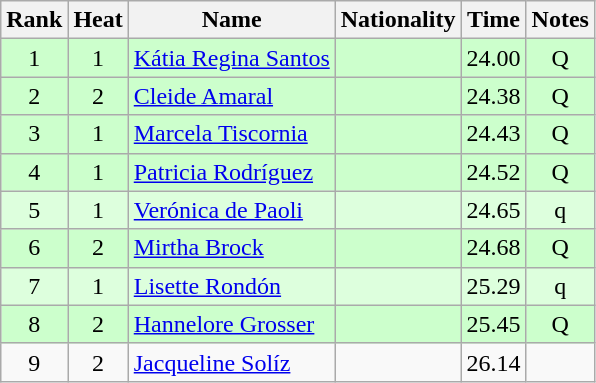<table class="wikitable sortable" style="text-align:center">
<tr>
<th>Rank</th>
<th>Heat</th>
<th>Name</th>
<th>Nationality</th>
<th>Time</th>
<th>Notes</th>
</tr>
<tr bgcolor=ccffcc>
<td>1</td>
<td>1</td>
<td align=left><a href='#'>Kátia Regina Santos</a></td>
<td align=left></td>
<td>24.00</td>
<td>Q</td>
</tr>
<tr bgcolor=ccffcc>
<td>2</td>
<td>2</td>
<td align=left><a href='#'>Cleide Amaral</a></td>
<td align=left></td>
<td>24.38</td>
<td>Q</td>
</tr>
<tr bgcolor=ccffcc>
<td>3</td>
<td>1</td>
<td align=left><a href='#'>Marcela Tiscornia</a></td>
<td align=left></td>
<td>24.43</td>
<td>Q</td>
</tr>
<tr bgcolor=ccffcc>
<td>4</td>
<td>1</td>
<td align=left><a href='#'>Patricia Rodríguez</a></td>
<td align=left></td>
<td>24.52</td>
<td>Q</td>
</tr>
<tr bgcolor=ddffdd>
<td>5</td>
<td>1</td>
<td align=left><a href='#'>Verónica de Paoli</a></td>
<td align=left></td>
<td>24.65</td>
<td>q</td>
</tr>
<tr bgcolor=ccffcc>
<td>6</td>
<td>2</td>
<td align=left><a href='#'>Mirtha Brock</a></td>
<td align=left></td>
<td>24.68</td>
<td>Q</td>
</tr>
<tr bgcolor=ddffdd>
<td>7</td>
<td>1</td>
<td align=left><a href='#'>Lisette Rondón</a></td>
<td align=left></td>
<td>25.29</td>
<td>q</td>
</tr>
<tr bgcolor=ccffcc>
<td>8</td>
<td>2</td>
<td align=left><a href='#'>Hannelore Grosser</a></td>
<td align=left></td>
<td>25.45</td>
<td>Q</td>
</tr>
<tr>
<td>9</td>
<td>2</td>
<td align=left><a href='#'>Jacqueline Solíz</a></td>
<td align=left></td>
<td>26.14</td>
<td></td>
</tr>
</table>
